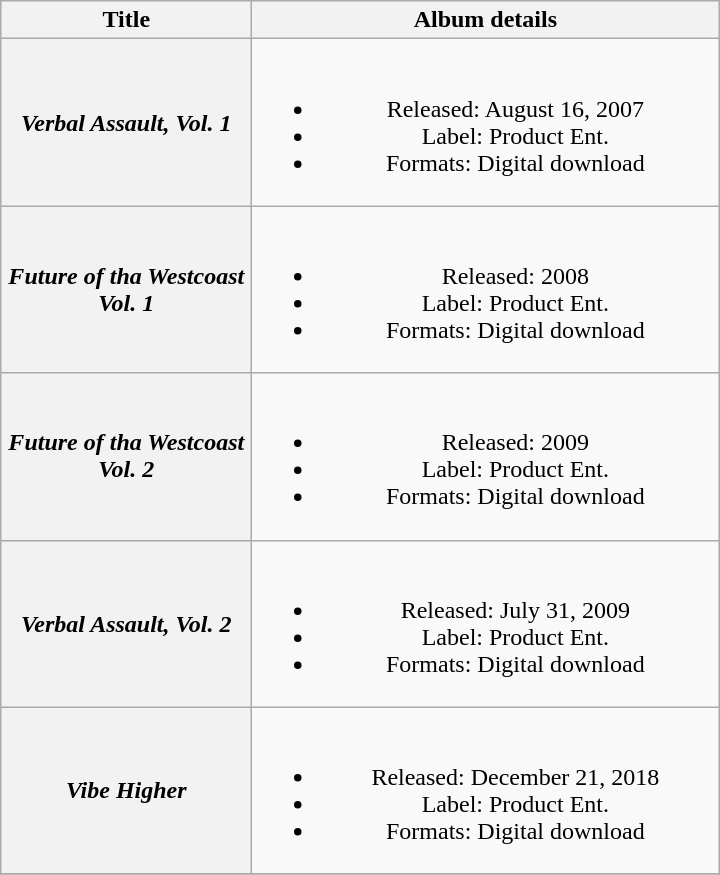<table class="wikitable plainrowheaders" style="text-align:center;">
<tr>
<th scope="col" style="width:10em;">Title</th>
<th scope="col" style="width:19em;">Album details</th>
</tr>
<tr>
<th scope="row"><em>Verbal Assault, Vol. 1</em></th>
<td><br><ul><li>Released: August 16, 2007</li><li>Label: Product Ent.</li><li>Formats: Digital download</li></ul></td>
</tr>
<tr>
<th scope="row"><em>Future of tha Westcoast Vol. 1</em></th>
<td><br><ul><li>Released: 2008</li><li>Label: Product Ent.</li><li>Formats: Digital download</li></ul></td>
</tr>
<tr>
<th scope="row"><em>Future of tha Westcoast Vol. 2</em></th>
<td><br><ul><li>Released: 2009</li><li>Label: Product Ent.</li><li>Formats: Digital download</li></ul></td>
</tr>
<tr>
<th scope="row"><em>Verbal Assault, Vol. 2</em></th>
<td><br><ul><li>Released: July 31, 2009</li><li>Label: Product Ent.</li><li>Formats: Digital download</li></ul></td>
</tr>
<tr>
<th scope="row"><em>Vibe Higher</em></th>
<td><br><ul><li>Released: December 21, 2018</li><li>Label: Product Ent.</li><li>Formats: Digital download</li></ul></td>
</tr>
<tr>
</tr>
</table>
